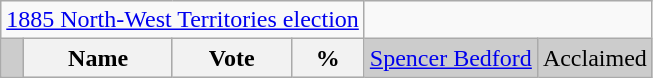<table class="wikitable">
<tr>
<td colspan=4 align=center><a href='#'>1885 North-West Territories election</a></td>
</tr>
<tr bgcolor="CCCCCC">
<td></td>
<th>Name</th>
<th>Vote</th>
<th>%<br></th>
<td><a href='#'>Spencer Bedford</a></td>
<td colspan="2" align=center>Acclaimed</td>
</tr>
</table>
